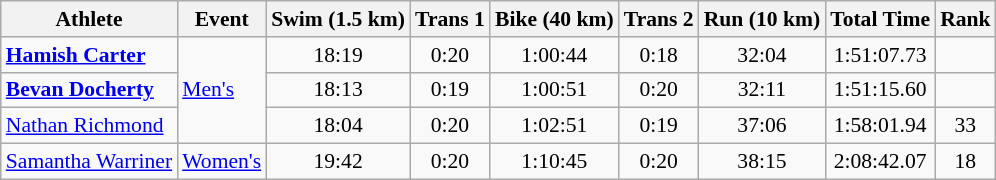<table class="wikitable" style="font-size:90%">
<tr>
<th>Athlete</th>
<th>Event</th>
<th>Swim (1.5 km)</th>
<th>Trans 1</th>
<th>Bike (40 km)</th>
<th>Trans 2</th>
<th>Run (10 km)</th>
<th>Total Time</th>
<th>Rank</th>
</tr>
<tr align=center>
<td align=left><strong><a href='#'>Hamish Carter</a></strong></td>
<td align=left rowspan=3><a href='#'>Men's</a></td>
<td>18:19</td>
<td>0:20</td>
<td>1:00:44</td>
<td>0:18</td>
<td>32:04</td>
<td>1:51:07.73</td>
<td></td>
</tr>
<tr align=center>
<td align=left><strong><a href='#'>Bevan Docherty</a></strong></td>
<td>18:13</td>
<td>0:19</td>
<td>1:00:51</td>
<td>0:20</td>
<td>32:11</td>
<td>1:51:15.60</td>
<td></td>
</tr>
<tr align=center>
<td align=left><a href='#'>Nathan Richmond</a></td>
<td>18:04</td>
<td>0:20</td>
<td>1:02:51</td>
<td>0:19</td>
<td>37:06</td>
<td>1:58:01.94</td>
<td>33</td>
</tr>
<tr align=center>
<td align=left><a href='#'>Samantha Warriner</a></td>
<td align=left><a href='#'>Women's</a></td>
<td>19:42</td>
<td>0:20</td>
<td>1:10:45</td>
<td>0:20</td>
<td>38:15</td>
<td>2:08:42.07</td>
<td>18</td>
</tr>
</table>
